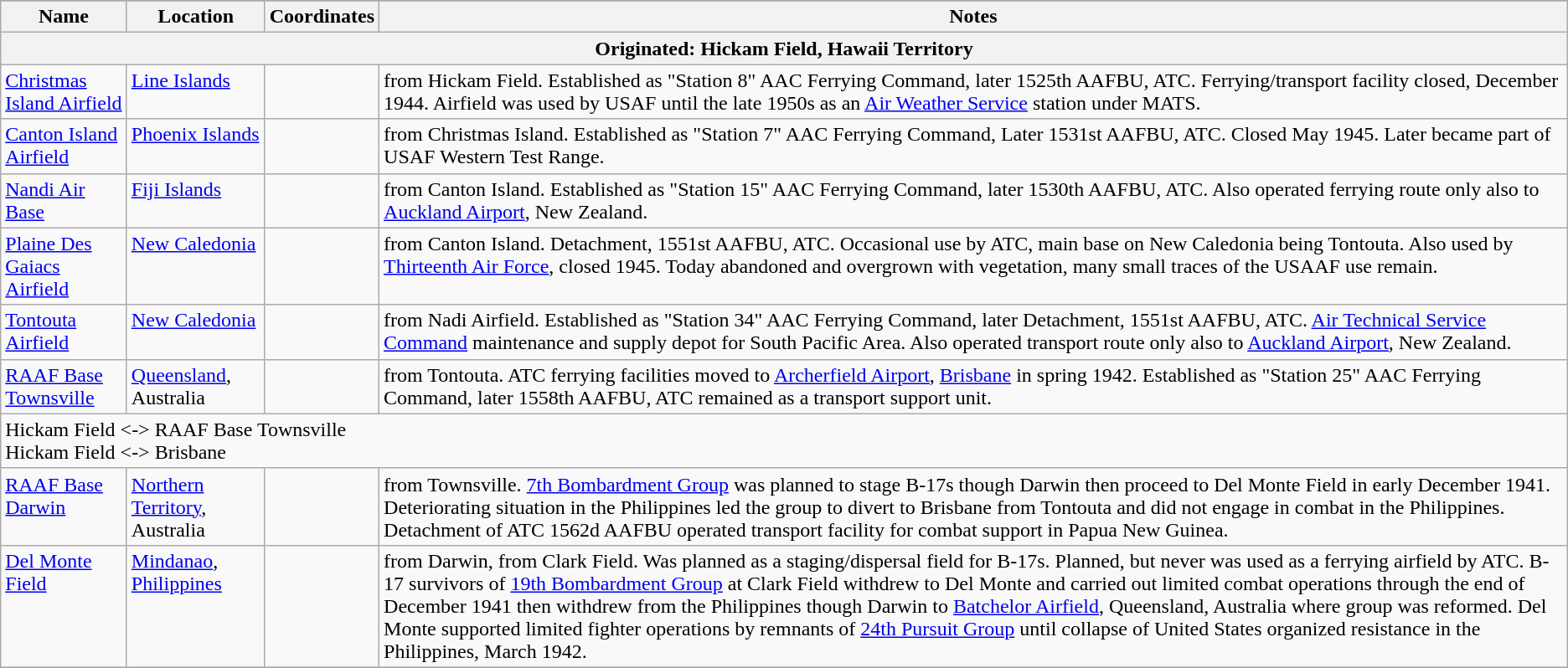<table class="wikitable">
<tr>
</tr>
<tr>
<th>Name</th>
<th>Location</th>
<th>Coordinates</th>
<th>Notes</th>
</tr>
<tr>
<th colspan="4">Originated: Hickam Field, Hawaii Territory</th>
</tr>
<tr valign="top">
<td><a href='#'>Christmas Island Airfield</a></td>
<td><a href='#'>Line Islands</a></td>
<td></td>
<td> from Hickam Field. Established as "Station 8" AAC Ferrying Command, later 1525th AAFBU, ATC. Ferrying/transport facility closed, December 1944. Airfield was used by USAF until the late 1950s as an <a href='#'>Air Weather Service</a> station under MATS.</td>
</tr>
<tr valign="top">
<td><a href='#'>Canton Island Airfield</a></td>
<td><a href='#'>Phoenix Islands</a></td>
<td></td>
<td> from Christmas Island. Established as "Station 7" AAC Ferrying Command, Later 1531st AAFBU, ATC.  Closed May 1945.   Later became part of USAF Western Test Range.</td>
</tr>
<tr valign="top">
<td><a href='#'>Nandi Air Base</a></td>
<td><a href='#'>Fiji Islands</a></td>
<td></td>
<td> from Canton Island.  Established as "Station 15" AAC Ferrying Command, later 1530th AAFBU, ATC.  Also operated ferrying route only also to <a href='#'>Auckland Airport</a>, New Zealand. </td>
</tr>
<tr valign="top">
<td><a href='#'>Plaine Des Gaiacs Airfield</a></td>
<td><a href='#'>New Caledonia</a></td>
<td></td>
<td> from Canton Island.  Detachment, 1551st AAFBU, ATC.  Occasional use by ATC, main base on New Caledonia being Tontouta.  Also used by <a href='#'>Thirteenth Air Force</a>, closed 1945.  Today abandoned and overgrown with vegetation, many small traces of the USAAF use remain.</td>
</tr>
<tr valign="top">
<td><a href='#'>Tontouta Airfield</a></td>
<td><a href='#'>New Caledonia</a></td>
<td></td>
<td> from Nadi Airfield. Established as "Station 34" AAC Ferrying Command, later Detachment, 1551st AAFBU, ATC. <a href='#'>Air Technical Service Command</a> maintenance and supply depot for South Pacific Area.   Also operated transport route only also to <a href='#'>Auckland Airport</a>, New Zealand.</td>
</tr>
<tr valign="top">
<td><a href='#'>RAAF Base Townsville</a></td>
<td><a href='#'>Queensland</a>, Australia</td>
<td></td>
<td> from Tontouta.   ATC ferrying facilities moved to <a href='#'>Archerfield Airport</a>, <a href='#'>Brisbane</a>  in spring 1942.  Established as "Station 25" AAC Ferrying Command, later 1558th AAFBU, ATC remained as a transport support unit.</td>
</tr>
<tr>
<td colspan="4">  Hickam Field <-> RAAF Base Townsville<br> Hickam Field <-> Brisbane</td>
</tr>
<tr valign="top">
<td><a href='#'>RAAF Base Darwin</a></td>
<td><a href='#'>Northern Territory</a>, Australia</td>
<td></td>
<td> from Townsville.   <a href='#'>7th Bombardment Group</a> was planned to stage B-17s though Darwin then proceed to Del Monte Field in early December 1941.   Deteriorating situation in the Philippines led the group to divert to Brisbane from Tontouta and did not engage in combat in the Philippines.  Detachment of ATC 1562d AAFBU operated transport facility for combat support in Papua New Guinea.</td>
</tr>
<tr valign="top">
<td><a href='#'>Del Monte Field</a></td>
<td><a href='#'>Mindanao</a>, <a href='#'>Philippines</a></td>
<td></td>
<td> from Darwin,  from Clark Field.   Was planned as a staging/dispersal field for B-17s.   Planned, but never was used as a ferrying airfield by ATC.   B-17 survivors of <a href='#'>19th Bombardment Group</a> at Clark Field withdrew to Del Monte and carried out limited combat operations through the end of December 1941 then withdrew from the Philippines though Darwin to <a href='#'>Batchelor Airfield</a>, Queensland, Australia where group was reformed.    Del Monte supported limited fighter operations by remnants of <a href='#'>24th Pursuit Group</a> until collapse of United States organized resistance in the Philippines, March 1942.</td>
</tr>
<tr>
</tr>
<tr>
</tr>
</table>
